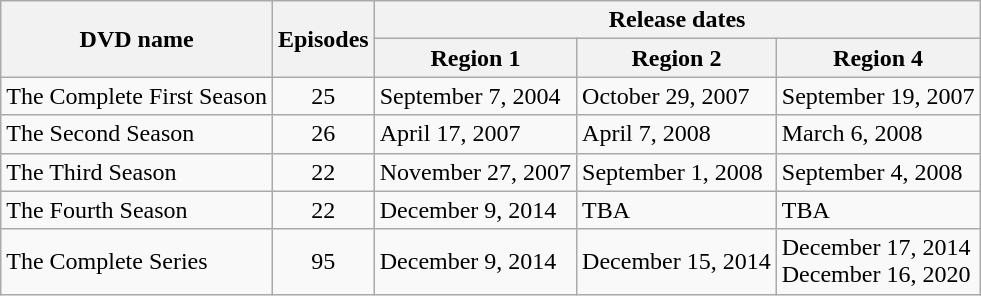<table class="wikitable">
<tr>
<th rowspan="2">DVD name</th>
<th rowspan="2">Episodes</th>
<th colspan="3">Release dates</th>
</tr>
<tr>
<th>Region 1</th>
<th>Region 2</th>
<th>Region 4</th>
</tr>
<tr>
<td>The Complete First Season</td>
<td align="center">25</td>
<td>September 7, 2004</td>
<td>October 29, 2007</td>
<td>September 19, 2007</td>
</tr>
<tr>
<td>The Second Season</td>
<td align="center">26</td>
<td>April 17, 2007</td>
<td>April 7, 2008</td>
<td>March 6, 2008</td>
</tr>
<tr>
<td>The Third Season</td>
<td align="center">22</td>
<td>November 27, 2007</td>
<td>September 1, 2008</td>
<td>September 4, 2008</td>
</tr>
<tr>
<td>The Fourth Season</td>
<td align="center">22</td>
<td>December 9, 2014</td>
<td>TBA</td>
<td>TBA</td>
</tr>
<tr>
<td>The Complete Series</td>
<td align="center">95</td>
<td>December 9, 2014</td>
<td>December 15, 2014</td>
<td>December 17, 2014<br>December 16, 2020</td>
</tr>
</table>
